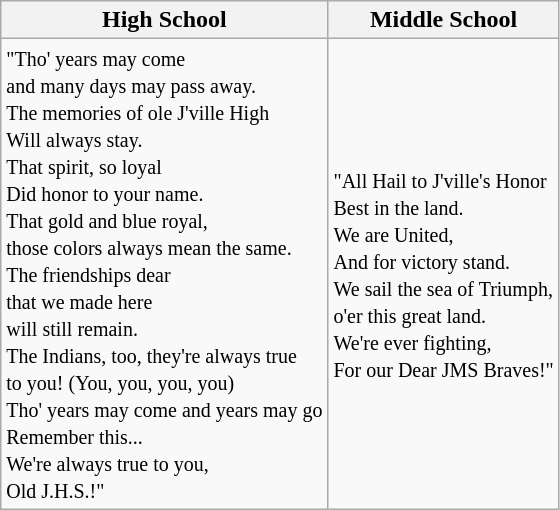<table class="wikitable">
<tr>
<th>High School</th>
<th>Middle School</th>
</tr>
<tr>
<td><small>"Tho' years may come</small><br><small>and many days may pass away.</small><br><small>The memories of ole J'ville High</small><br><small>Will always stay.</small><br><small>That spirit, so loyal</small><br><small>Did honor to your name.</small><br><small>That gold and blue royal,</small><br><small>those colors always mean the same.</small><br><small>The friendships dear</small><br><small>that we made here</small><br><small>will still remain.</small><br><small>The Indians, too, they're always true</small><br><small>to you! (You, you, you, you)</small><br><small>Tho' years may come and years may go</small><br><small>Remember this...</small><br><small>We're always true to you,</small><br><small>Old J.H.S.!"</small></td>
<td><small>"All Hail to J'ville's Honor</small><br><small>Best in the land.</small><br><small>We are United,</small><br><small>And for victory stand.</small><br><small>We sail the sea of Triumph,</small><br><small>o'er this great land.</small><br><small>We're ever fighting,</small><br><small>For our Dear JMS Braves!"</small></td>
</tr>
</table>
